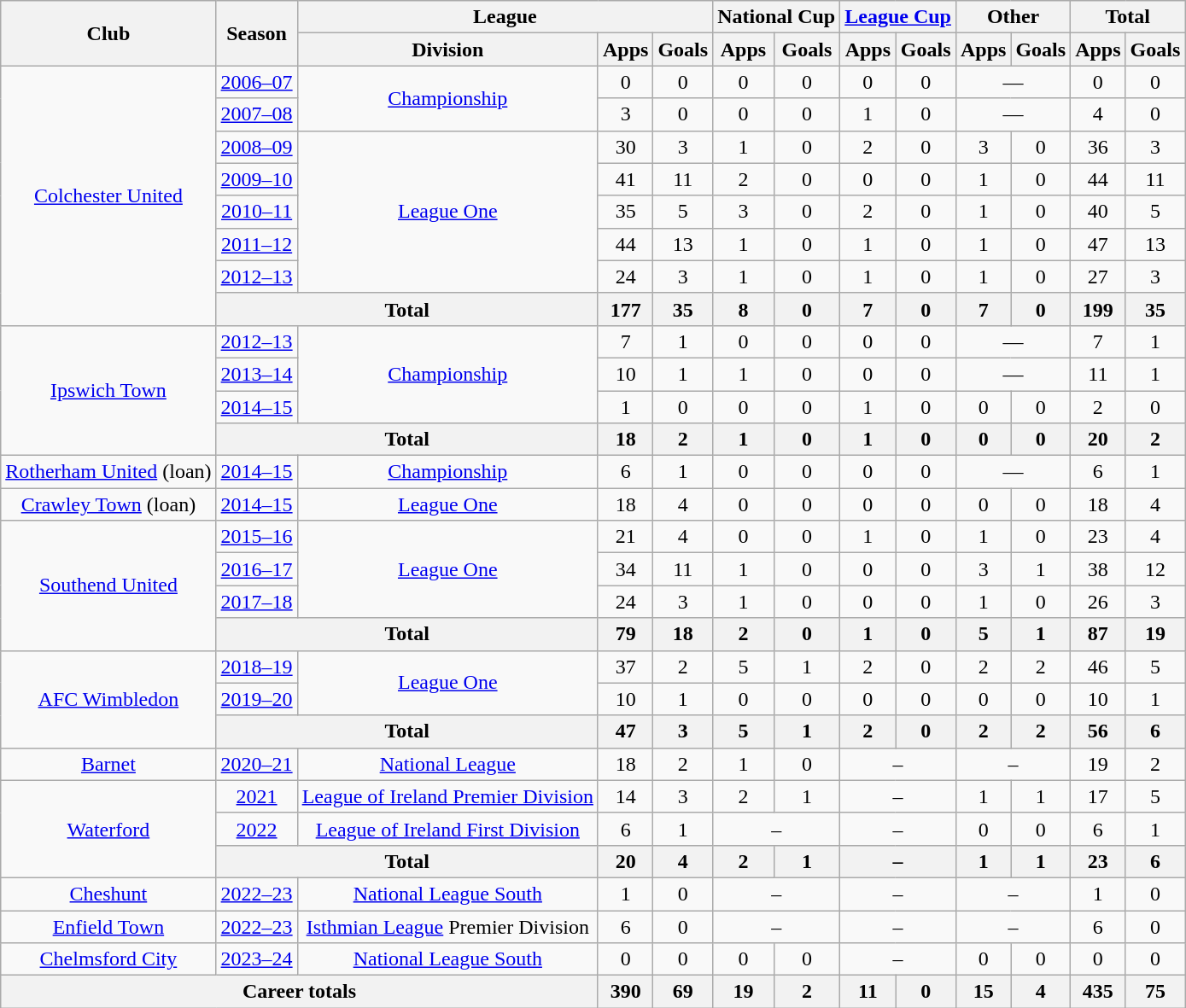<table class="wikitable" style="text-align: center">
<tr>
<th rowspan="2">Club</th>
<th rowspan="2">Season</th>
<th colspan="3">League</th>
<th colspan="2">National Cup</th>
<th colspan="2"><a href='#'>League Cup</a></th>
<th colspan="2">Other</th>
<th colspan="2">Total</th>
</tr>
<tr>
<th>Division</th>
<th>Apps</th>
<th>Goals</th>
<th>Apps</th>
<th>Goals</th>
<th>Apps</th>
<th>Goals</th>
<th>Apps</th>
<th>Goals</th>
<th>Apps</th>
<th>Goals</th>
</tr>
<tr>
<td rowspan="8"><a href='#'>Colchester United</a></td>
<td><a href='#'>2006–07</a></td>
<td rowspan="2"><a href='#'>Championship</a></td>
<td>0</td>
<td>0</td>
<td>0</td>
<td>0</td>
<td>0</td>
<td>0</td>
<td colspan="2">—</td>
<td>0</td>
<td>0</td>
</tr>
<tr>
<td><a href='#'>2007–08</a></td>
<td>3</td>
<td>0</td>
<td>0</td>
<td>0</td>
<td>1</td>
<td>0</td>
<td colspan="2">—</td>
<td>4</td>
<td>0</td>
</tr>
<tr>
<td><a href='#'>2008–09</a></td>
<td rowspan="5"><a href='#'>League One</a></td>
<td>30</td>
<td>3</td>
<td>1</td>
<td>0</td>
<td>2</td>
<td>0</td>
<td>3</td>
<td>0</td>
<td>36</td>
<td>3</td>
</tr>
<tr>
<td><a href='#'>2009–10</a></td>
<td>41</td>
<td>11</td>
<td>2</td>
<td>0</td>
<td>0</td>
<td>0</td>
<td>1</td>
<td>0</td>
<td>44</td>
<td>11</td>
</tr>
<tr>
<td><a href='#'>2010–11</a></td>
<td>35</td>
<td>5</td>
<td>3</td>
<td>0</td>
<td>2</td>
<td>0</td>
<td>1</td>
<td>0</td>
<td>40</td>
<td>5</td>
</tr>
<tr>
<td><a href='#'>2011–12</a></td>
<td>44</td>
<td>13</td>
<td>1</td>
<td>0</td>
<td>1</td>
<td>0</td>
<td>1</td>
<td>0</td>
<td>47</td>
<td>13</td>
</tr>
<tr>
<td><a href='#'>2012–13</a></td>
<td>24</td>
<td>3</td>
<td>1</td>
<td>0</td>
<td>1</td>
<td>0</td>
<td>1</td>
<td>0</td>
<td>27</td>
<td>3</td>
</tr>
<tr>
<th colspan="2">Total</th>
<th>177</th>
<th>35</th>
<th>8</th>
<th>0</th>
<th>7</th>
<th>0</th>
<th>7</th>
<th>0</th>
<th>199</th>
<th>35</th>
</tr>
<tr>
<td rowspan="4"><a href='#'>Ipswich Town</a></td>
<td><a href='#'>2012–13</a></td>
<td rowspan="3"><a href='#'>Championship</a></td>
<td>7</td>
<td>1</td>
<td>0</td>
<td>0</td>
<td>0</td>
<td>0</td>
<td colspan="2">—</td>
<td>7</td>
<td>1</td>
</tr>
<tr>
<td><a href='#'>2013–14</a></td>
<td>10</td>
<td>1</td>
<td>1</td>
<td>0</td>
<td>0</td>
<td>0</td>
<td colspan="2">—</td>
<td>11</td>
<td>1</td>
</tr>
<tr>
<td><a href='#'>2014–15</a></td>
<td>1</td>
<td>0</td>
<td>0</td>
<td>0</td>
<td>1</td>
<td>0</td>
<td>0</td>
<td>0</td>
<td>2</td>
<td>0</td>
</tr>
<tr>
<th colspan="2">Total</th>
<th>18</th>
<th>2</th>
<th>1</th>
<th>0</th>
<th>1</th>
<th>0</th>
<th>0</th>
<th>0</th>
<th>20</th>
<th>2</th>
</tr>
<tr>
<td><a href='#'>Rotherham United</a> (loan)</td>
<td><a href='#'>2014–15</a></td>
<td><a href='#'>Championship</a></td>
<td>6</td>
<td>1</td>
<td>0</td>
<td>0</td>
<td>0</td>
<td>0</td>
<td colspan="2">—</td>
<td>6</td>
<td>1</td>
</tr>
<tr>
<td><a href='#'>Crawley Town</a> (loan)</td>
<td><a href='#'>2014–15</a></td>
<td><a href='#'>League One</a></td>
<td>18</td>
<td>4</td>
<td>0</td>
<td>0</td>
<td>0</td>
<td>0</td>
<td>0</td>
<td>0</td>
<td>18</td>
<td>4</td>
</tr>
<tr>
<td rowspan="4"><a href='#'>Southend United</a></td>
<td><a href='#'>2015–16</a></td>
<td rowspan="3"><a href='#'>League One</a></td>
<td>21</td>
<td>4</td>
<td>0</td>
<td>0</td>
<td>1</td>
<td>0</td>
<td>1</td>
<td>0</td>
<td>23</td>
<td>4</td>
</tr>
<tr>
<td><a href='#'>2016–17</a></td>
<td>34</td>
<td>11</td>
<td>1</td>
<td>0</td>
<td>0</td>
<td>0</td>
<td>3</td>
<td>1</td>
<td>38</td>
<td>12</td>
</tr>
<tr>
<td><a href='#'>2017–18</a></td>
<td>24</td>
<td>3</td>
<td>1</td>
<td>0</td>
<td>0</td>
<td>0</td>
<td>1</td>
<td>0</td>
<td>26</td>
<td>3</td>
</tr>
<tr>
<th colspan="2">Total</th>
<th>79</th>
<th>18</th>
<th>2</th>
<th>0</th>
<th>1</th>
<th>0</th>
<th>5</th>
<th>1</th>
<th>87</th>
<th>19</th>
</tr>
<tr>
<td rowspan="3"><a href='#'>AFC Wimbledon</a></td>
<td><a href='#'>2018–19</a></td>
<td rowspan="2"><a href='#'>League One</a></td>
<td>37</td>
<td>2</td>
<td>5</td>
<td>1</td>
<td>2</td>
<td>0</td>
<td>2</td>
<td>2</td>
<td>46</td>
<td>5</td>
</tr>
<tr>
<td><a href='#'>2019–20</a></td>
<td>10</td>
<td>1</td>
<td>0</td>
<td>0</td>
<td>0</td>
<td>0</td>
<td>0</td>
<td>0</td>
<td>10</td>
<td>1</td>
</tr>
<tr>
<th colspan="2">Total</th>
<th>47</th>
<th>3</th>
<th>5</th>
<th>1</th>
<th>2</th>
<th>0</th>
<th>2</th>
<th>2</th>
<th>56</th>
<th>6</th>
</tr>
<tr>
<td><a href='#'>Barnet</a></td>
<td><a href='#'>2020–21</a></td>
<td><a href='#'>National League</a></td>
<td>18</td>
<td>2</td>
<td>1</td>
<td>0</td>
<td colspan="2">–</td>
<td colspan="2">–</td>
<td>19</td>
<td>2</td>
</tr>
<tr>
<td rowspan="3"><a href='#'>Waterford</a></td>
<td><a href='#'>2021</a></td>
<td><a href='#'>League of Ireland Premier Division</a></td>
<td>14</td>
<td>3</td>
<td>2</td>
<td>1</td>
<td colspan="2">–</td>
<td>1</td>
<td>1</td>
<td>17</td>
<td>5</td>
</tr>
<tr>
<td><a href='#'>2022</a></td>
<td><a href='#'>League of Ireland First Division</a></td>
<td>6</td>
<td>1</td>
<td colspan="2">–</td>
<td colspan="2">–</td>
<td>0</td>
<td>0</td>
<td>6</td>
<td>1</td>
</tr>
<tr>
<th colspan="2">Total</th>
<th>20</th>
<th>4</th>
<th>2</th>
<th>1</th>
<th colspan="2">–</th>
<th>1</th>
<th>1</th>
<th>23</th>
<th>6</th>
</tr>
<tr>
<td><a href='#'>Cheshunt</a></td>
<td><a href='#'>2022–23</a></td>
<td><a href='#'>National League South</a></td>
<td>1</td>
<td>0</td>
<td colspan="2">–</td>
<td colspan="2">–</td>
<td colspan="2">–</td>
<td>1</td>
<td>0</td>
</tr>
<tr>
<td><a href='#'>Enfield Town</a></td>
<td><a href='#'>2022–23</a></td>
<td><a href='#'>Isthmian League</a> Premier Division</td>
<td>6</td>
<td>0</td>
<td colspan="2">–</td>
<td colspan="2">–</td>
<td colspan="2">–</td>
<td>6</td>
<td>0</td>
</tr>
<tr>
<td><a href='#'>Chelmsford City</a></td>
<td><a href='#'>2023–24</a></td>
<td><a href='#'>National League South</a></td>
<td>0</td>
<td>0</td>
<td>0</td>
<td>0</td>
<td colspan="2">–</td>
<td>0</td>
<td>0</td>
<td>0</td>
<td>0</td>
</tr>
<tr>
<th colspan="3">Career totals</th>
<th>390</th>
<th>69</th>
<th>19</th>
<th>2</th>
<th>11</th>
<th>0</th>
<th>15</th>
<th>4</th>
<th>435</th>
<th>75</th>
</tr>
</table>
